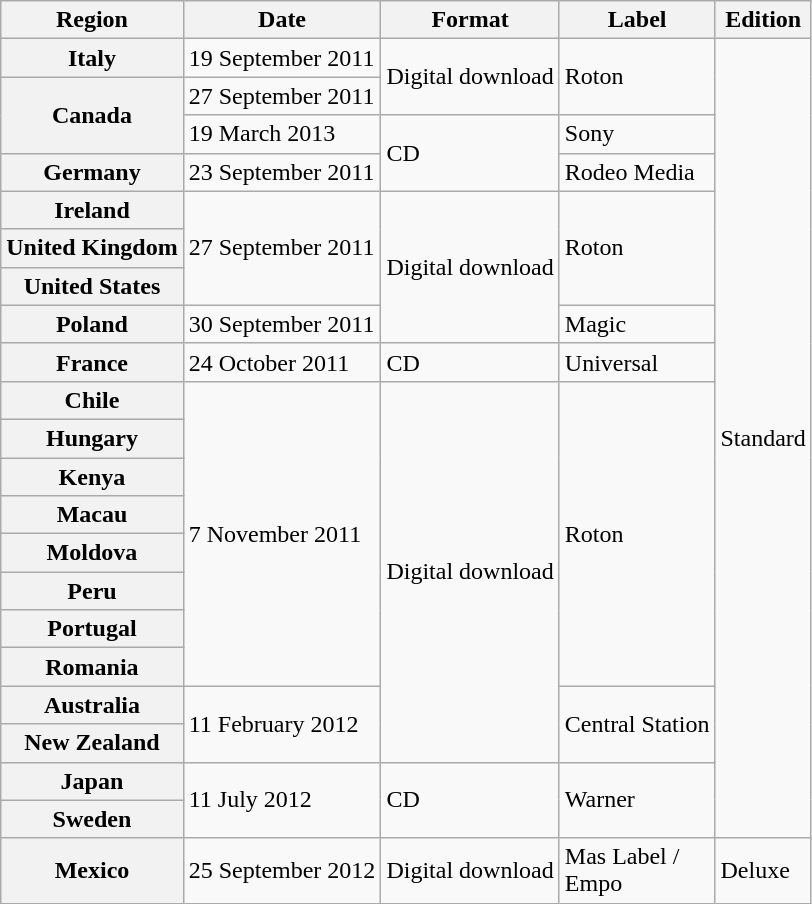<table class="wikitable plainrowheaders unsortable">
<tr>
<th scope="col">Region</th>
<th>Date</th>
<th>Format</th>
<th>Label</th>
<th>Edition</th>
</tr>
<tr>
<th scope="row">Italy</th>
<td>19 September 2011</td>
<td rowspan="2">Digital download</td>
<td rowspan="2">Roton</td>
<td rowspan="22">Standard</td>
</tr>
<tr>
<th scope="row" rowspan="2">Canada</th>
<td>27 September 2011</td>
</tr>
<tr>
<td rowspan="1">19 March 2013</td>
<td rowspan="2">CD</td>
<td>Sony</td>
</tr>
<tr>
<th scope="row">Germany</th>
<td>23 September 2011</td>
<td>Rodeo Media</td>
</tr>
<tr>
<th scope="row">Ireland</th>
<td rowspan="3">27 September 2011</td>
<td rowspan="4">Digital download</td>
<td rowspan="3">Roton</td>
</tr>
<tr>
<th scope="row">United Kingdom</th>
</tr>
<tr>
<th scope="row">United States</th>
</tr>
<tr>
<th scope="row">Poland</th>
<td>30 September 2011</td>
<td>Magic</td>
</tr>
<tr>
<th scope="row">France</th>
<td>24 October 2011</td>
<td>CD</td>
<td>Universal</td>
</tr>
<tr>
<th scope="row">Chile</th>
<td rowspan="8">7 November 2011</td>
<td rowspan="10">Digital download</td>
<td rowspan="8">Roton</td>
</tr>
<tr>
<th scope="row">Hungary</th>
</tr>
<tr>
<th scope="row">Kenya</th>
</tr>
<tr>
<th scope="row">Macau</th>
</tr>
<tr>
<th scope="row">Moldova</th>
</tr>
<tr>
<th scope="row">Peru</th>
</tr>
<tr>
<th scope="row">Portugal</th>
</tr>
<tr>
<th scope="row">Romania</th>
</tr>
<tr>
<th scope="row">Australia</th>
<td rowspan="2">11 February 2012</td>
<td rowspan="2">Central Station</td>
</tr>
<tr>
<th scope="row">New Zealand</th>
</tr>
<tr>
<th scope="row">Japan</th>
<td rowspan="2">11 July 2012</td>
<td rowspan="2">CD</td>
<td rowspan="2">Warner</td>
</tr>
<tr>
<th scope="row">Sweden</th>
</tr>
<tr>
<th scope="row" rowspan="2">Mexico</th>
<td rowspan="2">25 September 2012</td>
<td rowspan="2">Digital download</td>
<td rowspan="2">Mas Label /<br> Empo</td>
</tr>
<tr>
<td>Deluxe</td>
</tr>
</table>
